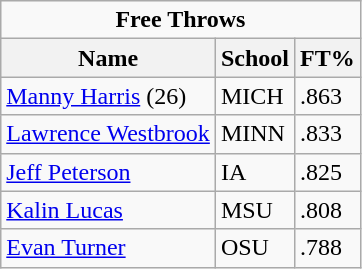<table class="wikitable">
<tr>
<td colspan=3 style="text-align: center;"><strong>Free Throws</strong></td>
</tr>
<tr>
<th>Name</th>
<th>School</th>
<th>FT%</th>
</tr>
<tr>
<td><a href='#'>Manny Harris</a> (26)</td>
<td>MICH</td>
<td>.863</td>
</tr>
<tr>
<td><a href='#'>Lawrence Westbrook</a></td>
<td>MINN</td>
<td>.833</td>
</tr>
<tr>
<td><a href='#'>Jeff Peterson</a></td>
<td>IA</td>
<td>.825</td>
</tr>
<tr>
<td><a href='#'>Kalin Lucas</a></td>
<td>MSU</td>
<td>.808</td>
</tr>
<tr>
<td><a href='#'>Evan Turner</a></td>
<td>OSU</td>
<td>.788</td>
</tr>
</table>
